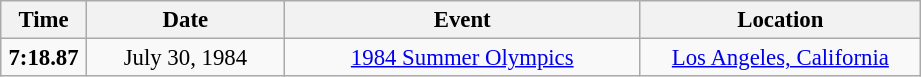<table class="wikitable" style="font-size: 95%; text-align:center">
<tr>
<th width=50>Time</th>
<th width=125>Date</th>
<th width=230>Event</th>
<th width=180>Location</th>
</tr>
<tr>
<td><strong>7:18.87</strong></td>
<td>July 30, 1984</td>
<td><a href='#'>1984 Summer Olympics</a></td>
<td><a href='#'>Los Angeles, California</a></td>
</tr>
</table>
